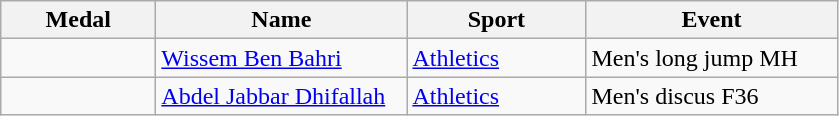<table class="wikitable">
<tr>
<th style="width:6em">Medal</th>
<th style="width:10em">Name</th>
<th style="width:7em">Sport</th>
<th style="width:10em">Event</th>
</tr>
<tr>
<td></td>
<td><a href='#'>Wissem Ben Bahri</a></td>
<td><a href='#'>Athletics</a></td>
<td>Men's long jump MH</td>
</tr>
<tr>
<td></td>
<td><a href='#'>Abdel Jabbar Dhifallah</a></td>
<td><a href='#'>Athletics</a></td>
<td>Men's discus F36</td>
</tr>
</table>
